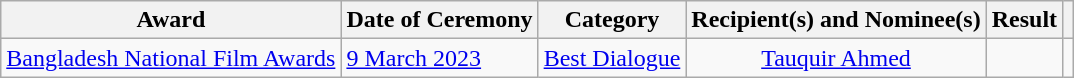<table class="wikitable">
<tr>
<th>Award</th>
<th>Date of Ceremony</th>
<th>Category</th>
<th>Recipient(s) and Nominee(s)</th>
<th>Result</th>
<th></th>
</tr>
<tr>
<td><a href='#'>Bangladesh National Film Awards</a></td>
<td><a href='#'>9 March 2023</a></td>
<td><a href='#'>Best Dialogue</a></td>
<td style="text-align:center;" rowspan="3"><a href='#'>Tauquir Ahmed</a></td>
<td></td>
<td style="text-align:center;"></td>
</tr>
</table>
